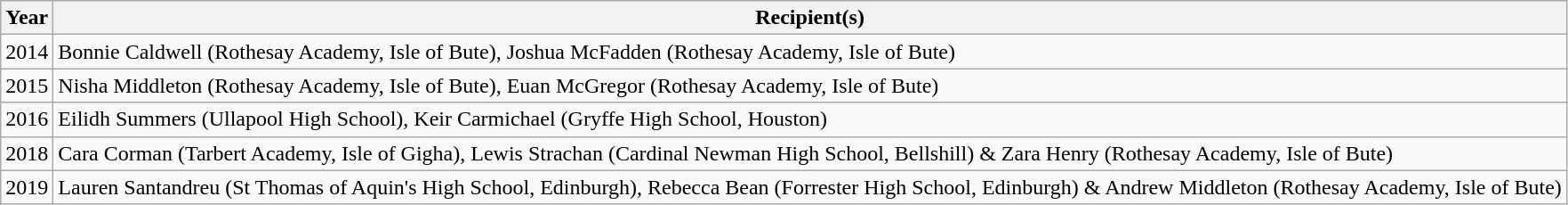<table class="wikitable">
<tr>
<th>Year</th>
<th>Recipient(s)</th>
</tr>
<tr>
<td>2014</td>
<td>Bonnie Caldwell (Rothesay Academy, Isle of Bute), Joshua McFadden (Rothesay Academy, Isle of Bute)</td>
</tr>
<tr>
<td>2015</td>
<td>Nisha Middleton (Rothesay Academy, Isle of Bute), Euan McGregor (Rothesay Academy, Isle of Bute)</td>
</tr>
<tr>
<td>2016</td>
<td>Eilidh Summers (Ullapool High School), Keir Carmichael (Gryffe High School, Houston)</td>
</tr>
<tr>
<td>2018</td>
<td>Cara Corman (Tarbert Academy, Isle of Gigha), Lewis Strachan (Cardinal Newman High School, Bellshill) & Zara Henry (Rothesay Academy, Isle of Bute)</td>
</tr>
<tr>
<td>2019</td>
<td>Lauren Santandreu (St Thomas of Aquin's High School, Edinburgh), Rebecca Bean (Forrester High School, Edinburgh) & Andrew Middleton (Rothesay Academy, Isle of Bute)</td>
</tr>
</table>
